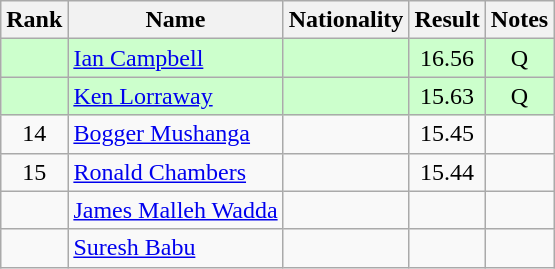<table class="wikitable sortable" style="text-align:center">
<tr>
<th>Rank</th>
<th>Name</th>
<th>Nationality</th>
<th>Result</th>
<th>Notes</th>
</tr>
<tr bgcolor=ccffcc>
<td></td>
<td align=left><a href='#'>Ian Campbell</a></td>
<td align=left></td>
<td>16.56</td>
<td>Q</td>
</tr>
<tr bgcolor=ccffcc>
<td></td>
<td align=left><a href='#'>Ken Lorraway</a></td>
<td align=left></td>
<td>15.63</td>
<td>Q</td>
</tr>
<tr>
<td>14</td>
<td align=left><a href='#'>Bogger Mushanga</a></td>
<td align=left></td>
<td>15.45</td>
<td></td>
</tr>
<tr>
<td>15</td>
<td align=left><a href='#'>Ronald Chambers</a></td>
<td align=left></td>
<td>15.44</td>
<td></td>
</tr>
<tr>
<td></td>
<td align=left><a href='#'>James Malleh Wadda</a></td>
<td align=left></td>
<td></td>
<td></td>
</tr>
<tr>
<td></td>
<td align=left><a href='#'>Suresh Babu</a></td>
<td align=left></td>
<td></td>
<td></td>
</tr>
</table>
